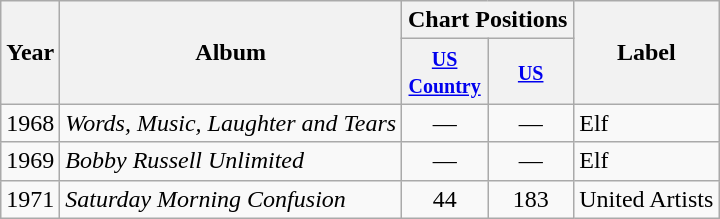<table class="wikitable">
<tr>
<th rowspan="2">Year</th>
<th rowspan="2">Album</th>
<th colspan="2">Chart Positions</th>
<th rowspan="2">Label</th>
</tr>
<tr>
<th width="50"><small><a href='#'>US Country</a></small></th>
<th width="50"><small><a href='#'>US</a></small></th>
</tr>
<tr>
<td>1968</td>
<td><em>Words, Music, Laughter and Tears</em></td>
<td align="center">—</td>
<td align="center">—</td>
<td>Elf</td>
</tr>
<tr>
<td>1969</td>
<td><em>Bobby Russell Unlimited</em></td>
<td align="center">—</td>
<td align="center">—</td>
<td>Elf</td>
</tr>
<tr>
<td>1971</td>
<td><em>Saturday Morning Confusion</em></td>
<td align="center">44</td>
<td align="center">183</td>
<td>United Artists</td>
</tr>
</table>
